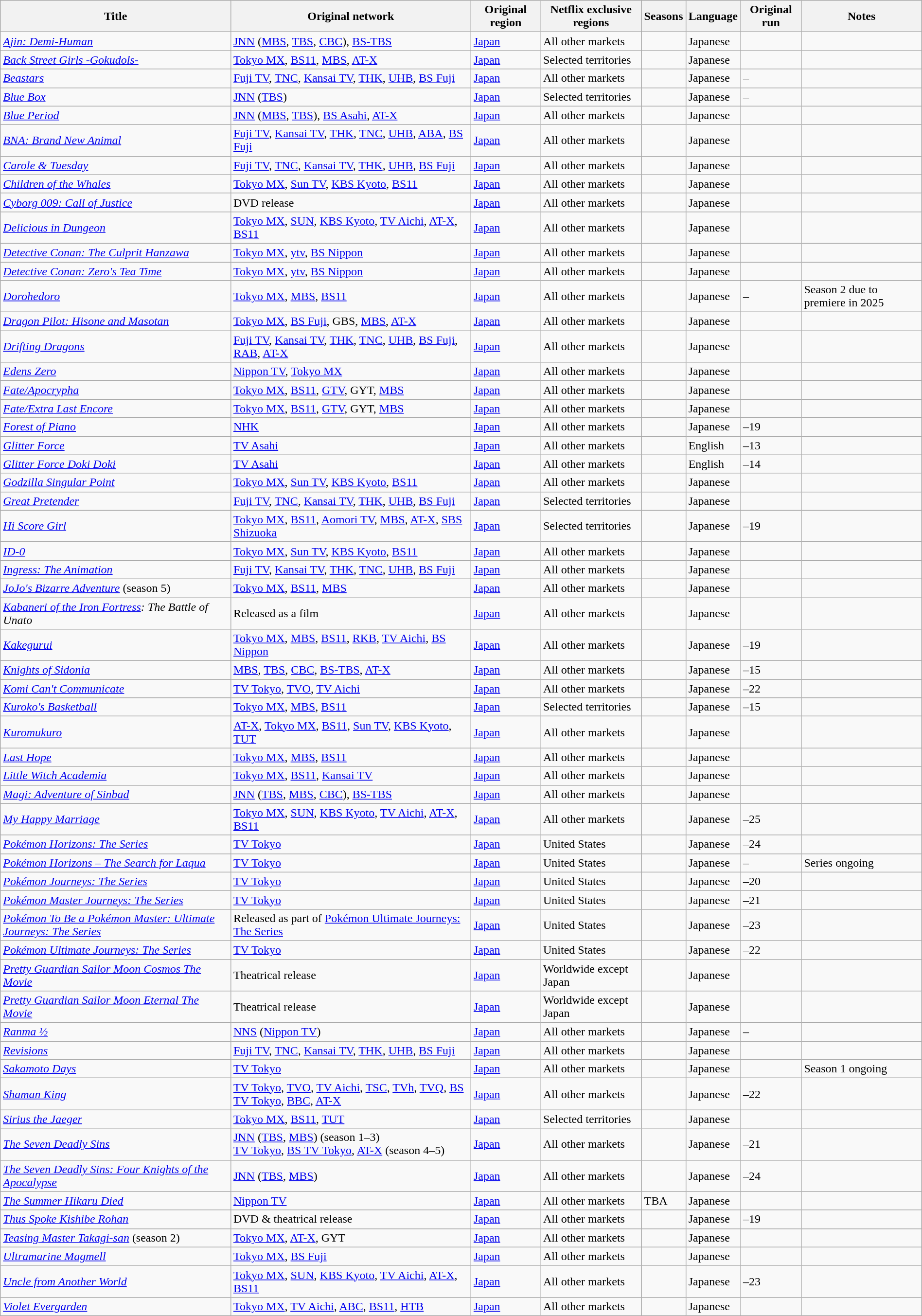<table class="wikitable sortable" style="width:100%;">
<tr>
<th scope="col" style="width:25%;">Title</th>
<th>Original network</th>
<th>Original region</th>
<th>Netflix exclusive regions</th>
<th>Seasons</th>
<th>Language</th>
<th>Original run</th>
<th>Notes</th>
</tr>
<tr>
<td><em><a href='#'>Ajin: Demi-Human</a></em></td>
<td><a href='#'>JNN</a> (<a href='#'>MBS</a>, <a href='#'>TBS</a>, <a href='#'>CBC</a>), <a href='#'>BS-TBS</a></td>
<td><a href='#'>Japan</a></td>
<td>All other markets</td>
<td></td>
<td>Japanese</td>
<td></td>
<td></td>
</tr>
<tr>
<td><em><a href='#'>Back Street Girls -Gokudols-</a></em></td>
<td><a href='#'>Tokyo MX</a>, <a href='#'>BS11</a>, <a href='#'>MBS</a>, <a href='#'>AT-X</a></td>
<td><a href='#'>Japan</a></td>
<td>Selected territories</td>
<td></td>
<td>Japanese</td>
<td></td>
<td></td>
</tr>
<tr>
<td><em><a href='#'>Beastars</a></em></td>
<td><a href='#'>Fuji TV</a>, <a href='#'>TNC</a>, <a href='#'>Kansai TV</a>, <a href='#'>THK</a>, <a href='#'>UHB</a>, <a href='#'>BS Fuji</a></td>
<td><a href='#'>Japan</a></td>
<td>All other markets</td>
<td></td>
<td>Japanese</td>
<td>–</td>
<td></td>
</tr>
<tr>
<td><em><a href='#'>Blue Box</a></em></td>
<td><a href='#'>JNN</a> (<a href='#'>TBS</a>)</td>
<td><a href='#'>Japan</a></td>
<td>Selected territories</td>
<td></td>
<td>Japanese</td>
<td>–</td>
<td></td>
</tr>
<tr>
<td><em><a href='#'>Blue Period</a></em></td>
<td><a href='#'>JNN</a> (<a href='#'>MBS</a>, <a href='#'>TBS</a>), <a href='#'>BS Asahi</a>, <a href='#'>AT-X</a></td>
<td><a href='#'>Japan</a></td>
<td>All other markets</td>
<td></td>
<td>Japanese</td>
<td></td>
<td></td>
</tr>
<tr>
<td><em><a href='#'>BNA: Brand New Animal</a></em></td>
<td><a href='#'>Fuji TV</a>, <a href='#'>Kansai TV</a>, <a href='#'>THK</a>, <a href='#'>TNC</a>, <a href='#'>UHB</a>, <a href='#'>ABA</a>, <a href='#'>BS Fuji</a></td>
<td><a href='#'>Japan</a></td>
<td>All other markets</td>
<td></td>
<td>Japanese</td>
<td></td>
<td></td>
</tr>
<tr>
<td><em><a href='#'>Carole & Tuesday</a></em></td>
<td><a href='#'>Fuji TV</a>, <a href='#'>TNC</a>, <a href='#'>Kansai TV</a>, <a href='#'>THK</a>, <a href='#'>UHB</a>, <a href='#'>BS Fuji</a></td>
<td><a href='#'>Japan</a></td>
<td>All other markets</td>
<td></td>
<td>Japanese</td>
<td></td>
<td></td>
</tr>
<tr>
<td><em><a href='#'>Children of the Whales</a></em></td>
<td><a href='#'>Tokyo MX</a>, <a href='#'>Sun TV</a>, <a href='#'>KBS Kyoto</a>, <a href='#'>BS11</a></td>
<td><a href='#'>Japan</a></td>
<td>All other markets</td>
<td></td>
<td>Japanese</td>
<td></td>
<td></td>
</tr>
<tr>
<td><em><a href='#'>Cyborg 009: Call of Justice</a></em></td>
<td>DVD release</td>
<td><a href='#'>Japan</a></td>
<td>All other markets</td>
<td></td>
<td>Japanese</td>
<td></td>
<td></td>
</tr>
<tr>
<td><em><a href='#'>Delicious in Dungeon</a></em></td>
<td><a href='#'>Tokyo MX</a>, <a href='#'>SUN</a>, <a href='#'>KBS Kyoto</a>, <a href='#'>TV Aichi</a>, <a href='#'>AT-X</a>, <a href='#'>BS11</a></td>
<td><a href='#'>Japan</a></td>
<td>All other markets</td>
<td></td>
<td>Japanese</td>
<td></td>
<td></td>
</tr>
<tr>
<td><em><a href='#'>Detective Conan: The Culprit Hanzawa</a></em></td>
<td><a href='#'>Tokyo MX</a>, <a href='#'>ytv</a>, <a href='#'>BS Nippon</a></td>
<td><a href='#'>Japan</a></td>
<td>All other markets</td>
<td></td>
<td>Japanese</td>
<td></td>
<td></td>
</tr>
<tr>
<td><em><a href='#'>Detective Conan: Zero's Tea Time</a></em></td>
<td><a href='#'>Tokyo MX</a>, <a href='#'>ytv</a>, <a href='#'>BS Nippon</a></td>
<td><a href='#'>Japan</a></td>
<td>All other markets</td>
<td></td>
<td>Japanese</td>
<td></td>
<td></td>
</tr>
<tr>
<td><em><a href='#'>Dorohedoro</a></em></td>
<td><a href='#'>Tokyo MX</a>, <a href='#'>MBS</a>, <a href='#'>BS11</a></td>
<td><a href='#'>Japan</a></td>
<td>All other markets</td>
<td></td>
<td>Japanese</td>
<td>–</td>
<td>Season 2 due to premiere in 2025</td>
</tr>
<tr>
<td><em><a href='#'>Dragon Pilot: Hisone and Masotan</a></em></td>
<td><a href='#'>Tokyo MX</a>, <a href='#'>BS Fuji</a>, GBS, <a href='#'>MBS</a>, <a href='#'>AT-X</a></td>
<td><a href='#'>Japan</a></td>
<td>All other markets</td>
<td></td>
<td>Japanese</td>
<td></td>
<td></td>
</tr>
<tr>
<td><em><a href='#'>Drifting Dragons</a></em></td>
<td><a href='#'>Fuji TV</a>, <a href='#'>Kansai TV</a>, <a href='#'>THK</a>, <a href='#'>TNC</a>, <a href='#'>UHB</a>, <a href='#'>BS Fuji</a>, <a href='#'>RAB</a>, <a href='#'>AT-X</a></td>
<td><a href='#'>Japan</a></td>
<td>All other markets</td>
<td></td>
<td>Japanese</td>
<td></td>
<td></td>
</tr>
<tr>
<td><em><a href='#'>Edens Zero</a></em></td>
<td><a href='#'>Nippon TV</a>, <a href='#'>Tokyo MX</a></td>
<td><a href='#'>Japan</a></td>
<td>All other markets</td>
<td></td>
<td>Japanese</td>
<td></td>
<td></td>
</tr>
<tr>
<td><em><a href='#'>Fate/Apocrypha</a></em></td>
<td><a href='#'>Tokyo MX</a>, <a href='#'>BS11</a>, <a href='#'>GTV</a>, GYT, <a href='#'>MBS</a></td>
<td><a href='#'>Japan</a></td>
<td>All other markets</td>
<td></td>
<td>Japanese</td>
<td></td>
<td></td>
</tr>
<tr>
<td><em><a href='#'>Fate/Extra Last Encore</a></em></td>
<td><a href='#'>Tokyo MX</a>, <a href='#'>BS11</a>, <a href='#'>GTV</a>, GYT, <a href='#'>MBS</a></td>
<td><a href='#'>Japan</a></td>
<td>All other markets</td>
<td></td>
<td>Japanese</td>
<td></td>
<td></td>
</tr>
<tr>
<td><em><a href='#'>Forest of Piano</a></em></td>
<td><a href='#'>NHK</a></td>
<td><a href='#'>Japan</a></td>
<td>All other markets</td>
<td></td>
<td>Japanese</td>
<td>–19</td>
<td></td>
</tr>
<tr>
<td><em><a href='#'>Glitter Force</a></em></td>
<td><a href='#'>TV Asahi</a></td>
<td><a href='#'>Japan</a></td>
<td>All other markets</td>
<td></td>
<td>English</td>
<td>–13</td>
<td></td>
</tr>
<tr>
<td><em><a href='#'>Glitter Force Doki Doki</a></em></td>
<td><a href='#'>TV Asahi</a></td>
<td><a href='#'>Japan</a></td>
<td>All other markets</td>
<td></td>
<td>English</td>
<td>–14</td>
<td></td>
</tr>
<tr>
<td><em><a href='#'>Godzilla Singular Point</a></em></td>
<td><a href='#'>Tokyo MX</a>, <a href='#'>Sun TV</a>, <a href='#'>KBS Kyoto</a>, <a href='#'>BS11</a></td>
<td><a href='#'>Japan</a></td>
<td>All other markets</td>
<td></td>
<td>Japanese</td>
<td></td>
<td></td>
</tr>
<tr>
<td><em><a href='#'>Great Pretender</a></em></td>
<td><a href='#'>Fuji TV</a>, <a href='#'>TNC</a>, <a href='#'>Kansai TV</a>, <a href='#'>THK</a>, <a href='#'>UHB</a>, <a href='#'>BS Fuji</a></td>
<td><a href='#'>Japan</a></td>
<td>Selected territories</td>
<td></td>
<td>Japanese</td>
<td></td>
<td></td>
</tr>
<tr>
<td><em><a href='#'>Hi Score Girl</a></em></td>
<td><a href='#'>Tokyo MX</a>, <a href='#'>BS11</a>, <a href='#'>Aomori TV</a>, <a href='#'>MBS</a>, <a href='#'>AT-X</a>, <a href='#'>SBS Shizuoka</a></td>
<td><a href='#'>Japan</a></td>
<td>Selected territories</td>
<td></td>
<td>Japanese</td>
<td>–19</td>
<td></td>
</tr>
<tr>
<td><em><a href='#'>ID-0</a></em></td>
<td><a href='#'>Tokyo MX</a>, <a href='#'>Sun TV</a>, <a href='#'>KBS Kyoto</a>, <a href='#'>BS11</a></td>
<td><a href='#'>Japan</a></td>
<td>All other markets</td>
<td></td>
<td>Japanese</td>
<td></td>
<td></td>
</tr>
<tr>
<td><em><a href='#'>Ingress: The Animation</a></em></td>
<td><a href='#'>Fuji TV</a>, <a href='#'>Kansai TV</a>, <a href='#'>THK</a>, <a href='#'>TNC</a>, <a href='#'>UHB</a>, <a href='#'>BS Fuji</a></td>
<td><a href='#'>Japan</a></td>
<td>All other markets</td>
<td></td>
<td>Japanese</td>
<td></td>
<td></td>
</tr>
<tr>
<td><em><a href='#'>JoJo's Bizarre Adventure</a></em> (season 5)</td>
<td><a href='#'>Tokyo MX</a>, <a href='#'>BS11</a>, <a href='#'>MBS</a></td>
<td><a href='#'>Japan</a></td>
<td>All other markets</td>
<td></td>
<td>Japanese</td>
<td></td>
<td></td>
</tr>
<tr>
<td><em><a href='#'>Kabaneri of the Iron Fortress</a>: The Battle of Unato</em></td>
<td>Released as a film</td>
<td><a href='#'>Japan</a></td>
<td>All other markets</td>
<td></td>
<td>Japanese</td>
<td></td>
<td></td>
</tr>
<tr>
<td><em><a href='#'>Kakegurui</a></em></td>
<td><a href='#'>Tokyo MX</a>, <a href='#'>MBS</a>, <a href='#'>BS11</a>, <a href='#'>RKB</a>, <a href='#'>TV Aichi</a>, <a href='#'>BS Nippon</a></td>
<td><a href='#'>Japan</a></td>
<td>All other markets</td>
<td></td>
<td>Japanese</td>
<td>–19</td>
<td></td>
</tr>
<tr>
<td><em><a href='#'>Knights of Sidonia</a></em></td>
<td><a href='#'>MBS</a>, <a href='#'>TBS</a>, <a href='#'>CBC</a>, <a href='#'>BS-TBS</a>, <a href='#'>AT-X</a></td>
<td><a href='#'>Japan</a></td>
<td>All other markets</td>
<td></td>
<td>Japanese</td>
<td>–15</td>
<td></td>
</tr>
<tr>
<td><em><a href='#'>Komi Can't Communicate</a></em></td>
<td><a href='#'>TV Tokyo</a>, <a href='#'>TVO</a>, <a href='#'>TV Aichi</a></td>
<td><a href='#'>Japan</a></td>
<td>All other markets</td>
<td></td>
<td>Japanese</td>
<td>–22</td>
<td></td>
</tr>
<tr>
<td><em><a href='#'>Kuroko's Basketball</a></em></td>
<td><a href='#'>Tokyo MX</a>, <a href='#'>MBS</a>, <a href='#'>BS11</a></td>
<td><a href='#'>Japan</a></td>
<td>Selected territories</td>
<td></td>
<td>Japanese</td>
<td>–15</td>
<td></td>
</tr>
<tr>
<td><em><a href='#'>Kuromukuro</a></em></td>
<td><a href='#'>AT-X</a>, <a href='#'>Tokyo MX</a>, <a href='#'>BS11</a>, <a href='#'>Sun TV</a>, <a href='#'>KBS Kyoto</a>, <a href='#'>TUT</a></td>
<td><a href='#'>Japan</a></td>
<td>All other markets</td>
<td></td>
<td>Japanese</td>
<td></td>
<td></td>
</tr>
<tr>
<td><em><a href='#'>Last Hope</a></em></td>
<td><a href='#'>Tokyo MX</a>, <a href='#'>MBS</a>, <a href='#'>BS11</a></td>
<td><a href='#'>Japan</a></td>
<td>All other markets</td>
<td></td>
<td>Japanese</td>
<td></td>
<td></td>
</tr>
<tr>
<td><em><a href='#'>Little Witch Academia</a></em></td>
<td><a href='#'>Tokyo MX</a>, <a href='#'>BS11</a>, <a href='#'>Kansai TV</a></td>
<td><a href='#'>Japan</a></td>
<td>All other markets</td>
<td></td>
<td>Japanese</td>
<td></td>
<td></td>
</tr>
<tr>
<td><em><a href='#'>Magi: Adventure of Sinbad</a></em></td>
<td><a href='#'>JNN</a> (<a href='#'>TBS</a>, <a href='#'>MBS</a>, <a href='#'>CBC</a>), <a href='#'>BS-TBS</a></td>
<td><a href='#'>Japan</a></td>
<td>All other markets</td>
<td></td>
<td>Japanese</td>
<td></td>
<td></td>
</tr>
<tr>
<td><em><a href='#'>My Happy Marriage</a></em></td>
<td><a href='#'>Tokyo MX</a>, <a href='#'>SUN</a>, <a href='#'>KBS Kyoto</a>, <a href='#'>TV Aichi</a>, <a href='#'>AT-X</a>, <a href='#'>BS11</a></td>
<td><a href='#'>Japan</a></td>
<td>All other markets</td>
<td></td>
<td>Japanese</td>
<td>–25</td>
<td></td>
</tr>
<tr>
<td><em><a href='#'>Pokémon Horizons: The Series</a></em></td>
<td><a href='#'>TV Tokyo</a></td>
<td><a href='#'>Japan</a></td>
<td>United States</td>
<td></td>
<td>Japanese</td>
<td>–24</td>
<td></td>
</tr>
<tr>
<td><em><a href='#'>Pokémon Horizons – The Search for Laqua</a></em></td>
<td><a href='#'>TV Tokyo</a></td>
<td><a href='#'>Japan</a></td>
<td>United States</td>
<td></td>
<td>Japanese</td>
<td>–</td>
<td>Series ongoing</td>
</tr>
<tr>
<td><em><a href='#'>Pokémon Journeys: The Series</a></em></td>
<td><a href='#'>TV Tokyo</a></td>
<td><a href='#'>Japan</a></td>
<td>United States</td>
<td></td>
<td>Japanese</td>
<td>–20</td>
<td></td>
</tr>
<tr>
<td><em><a href='#'>Pokémon Master Journeys: The Series</a></em></td>
<td><a href='#'>TV Tokyo</a></td>
<td><a href='#'>Japan</a></td>
<td>United States</td>
<td></td>
<td>Japanese</td>
<td>–21</td>
<td></td>
</tr>
<tr>
<td><em><a href='#'>Pokémon To Be a Pokémon Master: Ultimate Journeys: The Series</a></em></td>
<td>Released as part of <a href='#'>Pokémon Ultimate Journeys: The Series</a></td>
<td><a href='#'>Japan</a></td>
<td>United States</td>
<td></td>
<td>Japanese</td>
<td>–23</td>
<td></td>
</tr>
<tr>
<td><em><a href='#'>Pokémon Ultimate Journeys: The Series</a></em></td>
<td><a href='#'>TV Tokyo</a></td>
<td><a href='#'>Japan</a></td>
<td>United States</td>
<td></td>
<td>Japanese</td>
<td>–22</td>
<td></td>
</tr>
<tr>
<td><em><a href='#'>Pretty Guardian Sailor Moon Cosmos The Movie</a></em></td>
<td>Theatrical release</td>
<td><a href='#'>Japan</a></td>
<td>Worldwide except Japan</td>
<td></td>
<td>Japanese</td>
<td></td>
<td></td>
</tr>
<tr>
<td><em><a href='#'>Pretty Guardian Sailor Moon Eternal The Movie</a></em></td>
<td>Theatrical release</td>
<td><a href='#'>Japan</a></td>
<td>Worldwide except Japan</td>
<td></td>
<td>Japanese</td>
<td></td>
<td></td>
</tr>
<tr>
<td><em><a href='#'>Ranma ½</a></em></td>
<td><a href='#'>NNS</a> (<a href='#'>Nippon TV</a>)</td>
<td><a href='#'>Japan</a></td>
<td>All other markets</td>
<td></td>
<td>Japanese</td>
<td>–</td>
<td></td>
</tr>
<tr>
<td><em><a href='#'>Revisions</a></em></td>
<td><a href='#'>Fuji TV</a>, <a href='#'>TNC</a>, <a href='#'>Kansai TV</a>, <a href='#'>THK</a>, <a href='#'>UHB</a>, <a href='#'>BS Fuji</a></td>
<td><a href='#'>Japan</a></td>
<td>All other markets</td>
<td></td>
<td>Japanese</td>
<td></td>
<td></td>
</tr>
<tr>
<td><em><a href='#'>Sakamoto Days</a></em></td>
<td><a href='#'>TV Tokyo</a></td>
<td><a href='#'>Japan</a></td>
<td>All other markets</td>
<td></td>
<td>Japanese</td>
<td></td>
<td>Season 1 ongoing</td>
</tr>
<tr>
<td><em><a href='#'>Shaman King</a></em></td>
<td><a href='#'>TV Tokyo</a>, <a href='#'>TVO</a>, <a href='#'>TV Aichi</a>, <a href='#'>TSC</a>, <a href='#'>TVh</a>, <a href='#'>TVQ</a>, <a href='#'>BS TV Tokyo</a>, <a href='#'>BBC</a>, <a href='#'>AT-X</a></td>
<td><a href='#'>Japan</a></td>
<td>All other markets</td>
<td></td>
<td>Japanese</td>
<td>–22</td>
<td></td>
</tr>
<tr>
<td><em><a href='#'>Sirius the Jaeger</a></em></td>
<td><a href='#'>Tokyo MX</a>, <a href='#'>BS11</a>, <a href='#'>TUT</a></td>
<td><a href='#'>Japan</a></td>
<td>Selected territories</td>
<td></td>
<td>Japanese</td>
<td></td>
<td></td>
</tr>
<tr>
<td><em><a href='#'>The Seven Deadly Sins</a></em></td>
<td><a href='#'>JNN</a> (<a href='#'>TBS</a>, <a href='#'>MBS</a>) (season 1–3) <br> <a href='#'>TV Tokyo</a>, <a href='#'>BS TV Tokyo</a>, <a href='#'>AT-X</a> (season 4–5)</td>
<td><a href='#'>Japan</a></td>
<td>All other markets</td>
<td></td>
<td>Japanese</td>
<td>–21</td>
<td></td>
</tr>
<tr>
<td><em><a href='#'>The Seven Deadly Sins: Four Knights of the Apocalypse</a></em></td>
<td><a href='#'>JNN</a> (<a href='#'>TBS</a>, <a href='#'>MBS</a>)</td>
<td><a href='#'>Japan</a></td>
<td>All other markets</td>
<td></td>
<td>Japanese</td>
<td>–24</td>
<td></td>
</tr>
<tr>
<td><em><a href='#'>The Summer Hikaru Died</a></em></td>
<td><a href='#'>Nippon TV</a></td>
<td><a href='#'>Japan</a></td>
<td>All other markets</td>
<td>TBA</td>
<td>Japanese</td>
<td></td>
<td></td>
</tr>
<tr>
<td><em><a href='#'>Thus Spoke Kishibe Rohan</a></em></td>
<td>DVD & theatrical release</td>
<td><a href='#'>Japan</a></td>
<td>All other markets</td>
<td></td>
<td>Japanese</td>
<td>–19</td>
<td></td>
</tr>
<tr>
<td><em><a href='#'>Teasing Master Takagi-san</a></em> (season 2)</td>
<td><a href='#'>Tokyo MX</a>, <a href='#'>AT-X</a>, GYT</td>
<td><a href='#'>Japan</a></td>
<td>All other markets</td>
<td></td>
<td>Japanese</td>
<td></td>
<td></td>
</tr>
<tr>
<td><em><a href='#'>Ultramarine Magmell</a></em></td>
<td><a href='#'>Tokyo MX</a>, <a href='#'>BS Fuji</a></td>
<td><a href='#'>Japan</a></td>
<td>All other markets</td>
<td></td>
<td>Japanese</td>
<td></td>
<td></td>
</tr>
<tr>
<td><em><a href='#'>Uncle from Another World</a></em></td>
<td><a href='#'>Tokyo MX</a>, <a href='#'>SUN</a>, <a href='#'>KBS Kyoto</a>, <a href='#'>TV Aichi</a>, <a href='#'>AT-X</a>, <a href='#'>BS11</a></td>
<td><a href='#'>Japan</a></td>
<td>All other markets</td>
<td></td>
<td>Japanese</td>
<td>–23</td>
<td></td>
</tr>
<tr>
<td><em><a href='#'>Violet Evergarden</a></em></td>
<td><a href='#'>Tokyo MX</a>, <a href='#'>TV Aichi</a>, <a href='#'>ABC</a>, <a href='#'>BS11</a>, <a href='#'>HTB</a></td>
<td><a href='#'>Japan</a></td>
<td>All other markets</td>
<td></td>
<td>Japanese</td>
<td></td>
<td></td>
</tr>
</table>
